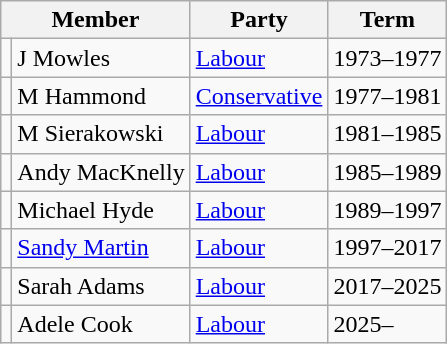<table class="wikitable">
<tr>
<th colspan="2">Member</th>
<th>Party</th>
<th>Term</th>
</tr>
<tr>
<td></td>
<td>J Mowles</td>
<td><a href='#'>Labour</a></td>
<td>1973–1977</td>
</tr>
<tr>
<td></td>
<td>M Hammond</td>
<td><a href='#'>Conservative</a></td>
<td>1977–1981</td>
</tr>
<tr>
<td></td>
<td>M Sierakowski</td>
<td><a href='#'>Labour</a></td>
<td>1981–1985</td>
</tr>
<tr>
<td></td>
<td>Andy MacKnelly</td>
<td><a href='#'>Labour</a></td>
<td>1985–1989</td>
</tr>
<tr>
<td></td>
<td>Michael Hyde</td>
<td><a href='#'>Labour</a></td>
<td>1989–1997</td>
</tr>
<tr>
<td></td>
<td><a href='#'>Sandy Martin</a></td>
<td><a href='#'>Labour</a></td>
<td>1997–2017</td>
</tr>
<tr>
<td></td>
<td>Sarah Adams</td>
<td><a href='#'>Labour</a></td>
<td>2017–2025</td>
</tr>
<tr>
<td></td>
<td>Adele Cook</td>
<td><a href='#'>Labour</a></td>
<td>2025–</td>
</tr>
</table>
